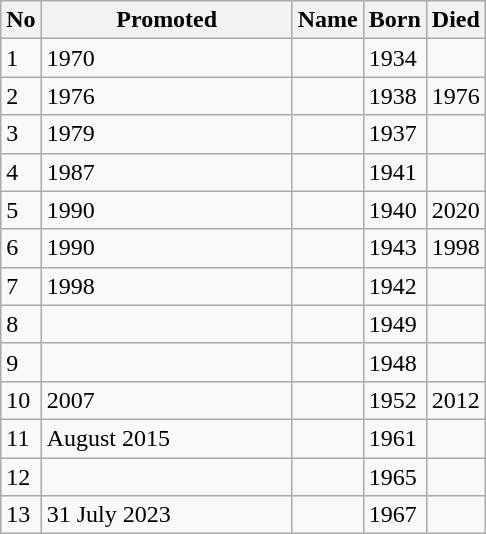<table class="wikitable sortable">
<tr>
<th>No</th>
<th scope="col" width="160px">Promoted </th>
<th>Name</th>
<th>Born</th>
<th>Died</th>
</tr>
<tr>
<td>1</td>
<td>1970</td>
<td></td>
<td>1934</td>
<td></td>
</tr>
<tr>
<td>2</td>
<td>1976</td>
<td></td>
<td>1938</td>
<td>1976</td>
</tr>
<tr>
<td>3</td>
<td>1979</td>
<td></td>
<td>1937</td>
<td></td>
</tr>
<tr>
<td>4</td>
<td>1987</td>
<td></td>
<td>1941</td>
<td></td>
</tr>
<tr>
<td>5</td>
<td>1990</td>
<td></td>
<td>1940</td>
<td>2020</td>
</tr>
<tr>
<td>6</td>
<td>1990</td>
<td></td>
<td>1943</td>
<td>1998</td>
</tr>
<tr>
<td>7</td>
<td>1998</td>
<td></td>
<td>1942</td>
<td></td>
</tr>
<tr>
<td>8</td>
<td></td>
<td></td>
<td>1949</td>
<td></td>
</tr>
<tr>
<td>9</td>
<td></td>
<td></td>
<td>1948</td>
<td></td>
</tr>
<tr>
<td>10</td>
<td>2007</td>
<td></td>
<td>1952</td>
<td>2012</td>
</tr>
<tr>
<td>11</td>
<td>August 2015</td>
<td></td>
<td>1961</td>
<td></td>
</tr>
<tr>
<td>12</td>
<td></td>
<td></td>
<td>1965</td>
<td></td>
</tr>
<tr>
<td>13</td>
<td>31 July 2023</td>
<td></td>
<td>1967</td>
<td></td>
</tr>
</table>
